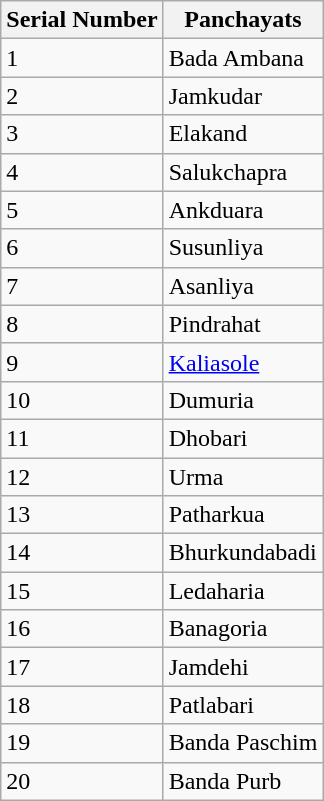<table class="wikitable sortable mw-collapsible">
<tr>
<th>Serial Number</th>
<th>Panchayats</th>
</tr>
<tr>
<td>1</td>
<td>Bada Ambana</td>
</tr>
<tr>
<td>2</td>
<td>Jamkudar</td>
</tr>
<tr>
<td>3</td>
<td>Elakand</td>
</tr>
<tr>
<td>4</td>
<td>Salukchapra</td>
</tr>
<tr>
<td>5</td>
<td>Ankduara</td>
</tr>
<tr>
<td>6</td>
<td>Susunliya</td>
</tr>
<tr>
<td>7</td>
<td>Asanliya</td>
</tr>
<tr>
<td>8</td>
<td>Pindrahat</td>
</tr>
<tr>
<td>9</td>
<td><a href='#'>Kaliasole</a></td>
</tr>
<tr>
<td>10</td>
<td>Dumuria</td>
</tr>
<tr>
<td>11</td>
<td>Dhobari</td>
</tr>
<tr>
<td>12</td>
<td>Urma</td>
</tr>
<tr>
<td>13</td>
<td>Patharkua</td>
</tr>
<tr>
<td>14</td>
<td>Bhurkundabadi</td>
</tr>
<tr>
<td>15</td>
<td>Ledaharia</td>
</tr>
<tr>
<td>16</td>
<td>Banagoria</td>
</tr>
<tr>
<td>17</td>
<td>Jamdehi</td>
</tr>
<tr>
<td>18</td>
<td>Patlabari</td>
</tr>
<tr>
<td>19</td>
<td>Banda Paschim</td>
</tr>
<tr>
<td>20</td>
<td>Banda Purb</td>
</tr>
</table>
